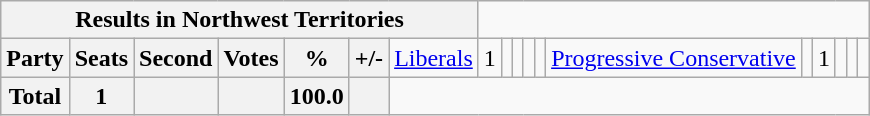<table class="wikitable">
<tr>
<th colspan=8>Results in Northwest Territories</th>
</tr>
<tr>
<th colspan=2>Party</th>
<th>Seats</th>
<th>Second</th>
<th>Votes</th>
<th>%</th>
<th>+/-<br></th>
<td><a href='#'>Liberals</a></td>
<td align="right">1</td>
<td align="right"></td>
<td align="right"></td>
<td align="right"></td>
<td align="right"><br></td>
<td><a href='#'>Progressive Conservative</a></td>
<td align="right"></td>
<td align="right">1</td>
<td align="right"></td>
<td align="right"></td>
<td align="right"></td>
</tr>
<tr>
<th colspan="2">Total</th>
<th>1</th>
<th colspan="1"></th>
<th></th>
<th>100.0</th>
<th></th>
</tr>
</table>
